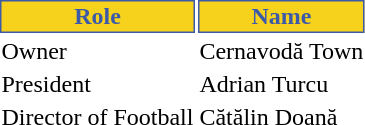<table class="toccolours">
<tr>
<th style="background:#f6d21c;color:#3d5aa8;border:1px solid #3d5aa8;">Role</th>
<th style="background:#f6d21c;color:#3d5aa8;border:1px solid #3d5aa8;">Name</th>
</tr>
<tr>
<td>Owner</td>
<td> Cernavodă Town</td>
</tr>
<tr>
<td>President</td>
<td> Adrian Turcu</td>
</tr>
<tr>
<td>Director of Football</td>
<td> Cătălin Doană</td>
</tr>
</table>
